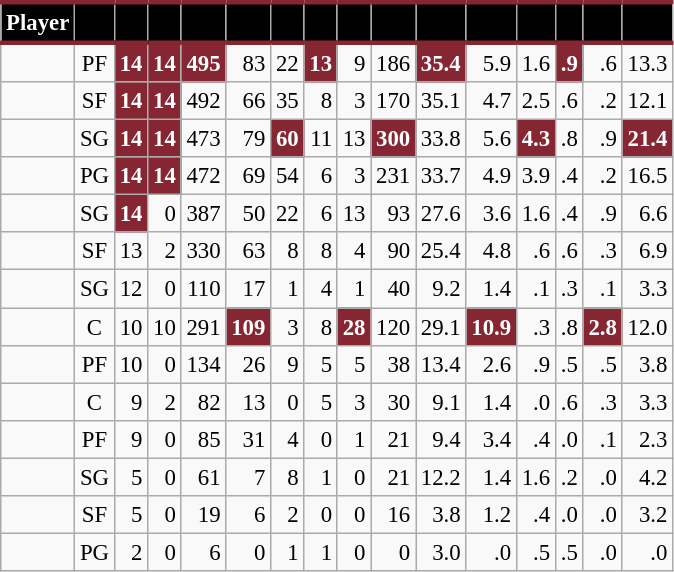<table class="wikitable sortable" style="font-size: 95%; text-align:right;">
<tr>
<th style="background:#010101; color:#FFFFFF; border-top:#862633 3px solid; border-bottom:#862633 3px solid;">Player</th>
<th style="background:#010101; color:#FFFFFF; border-top:#862633 3px solid; border-bottom:#862633 3px solid;"></th>
<th style="background:#010101; color:#FFFFFF; border-top:#862633 3px solid; border-bottom:#862633 3px solid;"></th>
<th style="background:#010101; color:#FFFFFF; border-top:#862633 3px solid; border-bottom:#862633 3px solid;"></th>
<th style="background:#010101; color:#FFFFFF; border-top:#862633 3px solid; border-bottom:#862633 3px solid;"></th>
<th style="background:#010101; color:#FFFFFF; border-top:#862633 3px solid; border-bottom:#862633 3px solid;"></th>
<th style="background:#010101; color:#FFFFFF; border-top:#862633 3px solid; border-bottom:#862633 3px solid;"></th>
<th style="background:#010101; color:#FFFFFF; border-top:#862633 3px solid; border-bottom:#862633 3px solid;"></th>
<th style="background:#010101; color:#FFFFFF; border-top:#862633 3px solid; border-bottom:#862633 3px solid;"></th>
<th style="background:#010101; color:#FFFFFF; border-top:#862633 3px solid; border-bottom:#862633 3px solid;"></th>
<th style="background:#010101; color:#FFFFFF; border-top:#862633 3px solid; border-bottom:#862633 3px solid;"></th>
<th style="background:#010101; color:#FFFFFF; border-top:#862633 3px solid; border-bottom:#862633 3px solid;"></th>
<th style="background:#010101; color:#FFFFFF; border-top:#862633 3px solid; border-bottom:#862633 3px solid;"></th>
<th style="background:#010101; color:#FFFFFF; border-top:#862633 3px solid; border-bottom:#862633 3px solid;"></th>
<th style="background:#010101; color:#FFFFFF; border-top:#862633 3px solid; border-bottom:#862633 3px solid;"></th>
<th style="background:#010101; color:#FFFFFF; border-top:#862633 3px solid; border-bottom:#862633 3px solid;"></th>
</tr>
<tr>
<td style="text-align:left;"></td>
<td style="text-align:center;">PF</td>
<td style="background:#862633; color:#FFFFFF;"><strong>14</strong></td>
<td style="background:#862633; color:#FFFFFF;"><strong>14</strong></td>
<td style="background:#862633; color:#FFFFFF;"><strong>495</strong></td>
<td>83</td>
<td>22</td>
<td style="background:#862633; color:#FFFFFF;"><strong>13</strong></td>
<td>9</td>
<td>186</td>
<td style="background:#862633; color:#FFFFFF;"><strong>35.4</strong></td>
<td>5.9</td>
<td>1.6</td>
<td style="background:#862633; color:#FFFFFF;"><strong>.9</strong></td>
<td>.6</td>
<td>13.3</td>
</tr>
<tr>
<td style="text-align:left;"></td>
<td style="text-align:center;">SF</td>
<td style="background:#862633; color:#FFFFFF;"><strong>14</strong></td>
<td style="background:#862633; color:#FFFFFF;"><strong>14</strong></td>
<td>492</td>
<td>66</td>
<td>35</td>
<td>8</td>
<td>3</td>
<td>170</td>
<td>35.1</td>
<td>4.7</td>
<td>2.5</td>
<td>.6</td>
<td>.2</td>
<td>12.1</td>
</tr>
<tr>
<td style="text-align:left;"></td>
<td style="text-align:center;">SG</td>
<td style="background:#862633; color:#FFFFFF;"><strong>14</strong></td>
<td style="background:#862633; color:#FFFFFF;"><strong>14</strong></td>
<td>473</td>
<td>79</td>
<td style="background:#862633; color:#FFFFFF;"><strong>60</strong></td>
<td>11</td>
<td>13</td>
<td style="background:#862633; color:#FFFFFF;"><strong>300</strong></td>
<td>33.8</td>
<td>5.6</td>
<td style="background:#862633; color:#FFFFFF;"><strong>4.3</strong></td>
<td>.8</td>
<td>.9</td>
<td style="background:#862633; color:#FFFFFF;"><strong>21.4</strong></td>
</tr>
<tr>
<td style="text-align:left;"></td>
<td style="text-align:center;">PG</td>
<td style="background:#862633; color:#FFFFFF;"><strong>14</strong></td>
<td style="background:#862633; color:#FFFFFF;"><strong>14</strong></td>
<td>472</td>
<td>69</td>
<td>54</td>
<td>6</td>
<td>3</td>
<td>231</td>
<td>33.7</td>
<td>4.9</td>
<td>3.9</td>
<td>.4</td>
<td>.2</td>
<td>16.5</td>
</tr>
<tr>
<td style="text-align:left;"></td>
<td style="text-align:center;">SG</td>
<td style="background:#862633; color:#FFFFFF;"><strong>14</strong></td>
<td>0</td>
<td>387</td>
<td>50</td>
<td>22</td>
<td>6</td>
<td>13</td>
<td>93</td>
<td>27.6</td>
<td>3.6</td>
<td>1.6</td>
<td>.4</td>
<td>.9</td>
<td>6.6</td>
</tr>
<tr>
<td style="text-align:left;"></td>
<td style="text-align:center;">SF</td>
<td>13</td>
<td>2</td>
<td>330</td>
<td>63</td>
<td>8</td>
<td>8</td>
<td>4</td>
<td>90</td>
<td>25.4</td>
<td>4.8</td>
<td>.6</td>
<td>.6</td>
<td>.3</td>
<td>6.9</td>
</tr>
<tr>
<td style="text-align:left;"></td>
<td style="text-align:center;">SG</td>
<td>12</td>
<td>0</td>
<td>110</td>
<td>17</td>
<td>1</td>
<td>4</td>
<td>1</td>
<td>40</td>
<td>9.2</td>
<td>1.4</td>
<td>.1</td>
<td>.3</td>
<td>.1</td>
<td>3.3</td>
</tr>
<tr>
<td style="text-align:left;"></td>
<td style="text-align:center;">C</td>
<td>10</td>
<td>10</td>
<td>291</td>
<td style="background:#862633; color:#FFFFFF;"><strong>109</strong></td>
<td>3</td>
<td>8</td>
<td style="background:#862633; color:#FFFFFF;"><strong>28</strong></td>
<td>120</td>
<td>29.1</td>
<td style="background:#862633; color:#FFFFFF;"><strong>10.9</strong></td>
<td>.3</td>
<td>.8</td>
<td style="background:#862633; color:#FFFFFF;"><strong>2.8</strong></td>
<td>12.0</td>
</tr>
<tr>
<td style="text-align:left;"></td>
<td style="text-align:center;">PF</td>
<td>10</td>
<td>0</td>
<td>134</td>
<td>26</td>
<td>9</td>
<td>5</td>
<td>5</td>
<td>38</td>
<td>13.4</td>
<td>2.6</td>
<td>.9</td>
<td>.5</td>
<td>.5</td>
<td>3.8</td>
</tr>
<tr>
<td style="text-align:left;"></td>
<td style="text-align:center;">C</td>
<td>9</td>
<td>2</td>
<td>82</td>
<td>13</td>
<td>0</td>
<td>5</td>
<td>3</td>
<td>30</td>
<td>9.1</td>
<td>1.4</td>
<td>.0</td>
<td>.6</td>
<td>.3</td>
<td>3.3</td>
</tr>
<tr>
<td style="text-align:left;"></td>
<td style="text-align:center;">PF</td>
<td>9</td>
<td>0</td>
<td>85</td>
<td>31</td>
<td>4</td>
<td>0</td>
<td>1</td>
<td>21</td>
<td>9.4</td>
<td>3.4</td>
<td>.4</td>
<td>.0</td>
<td>.1</td>
<td>2.3</td>
</tr>
<tr>
<td style="text-align:left;"></td>
<td style="text-align:center;">SG</td>
<td>5</td>
<td>0</td>
<td>61</td>
<td>7</td>
<td>8</td>
<td>1</td>
<td>0</td>
<td>21</td>
<td>12.2</td>
<td>1.4</td>
<td>1.6</td>
<td>.2</td>
<td>.0</td>
<td>4.2</td>
</tr>
<tr>
<td style="text-align:left;"></td>
<td style="text-align:center;">SF</td>
<td>5</td>
<td>0</td>
<td>19</td>
<td>6</td>
<td>2</td>
<td>0</td>
<td>0</td>
<td>16</td>
<td>3.8</td>
<td>1.2</td>
<td>.4</td>
<td>.0</td>
<td>.0</td>
<td>3.2</td>
</tr>
<tr>
<td style="text-align:left;"></td>
<td style="text-align:center;">PG</td>
<td>2</td>
<td>0</td>
<td>6</td>
<td>0</td>
<td>1</td>
<td>1</td>
<td>0</td>
<td>0</td>
<td>3.0</td>
<td>.0</td>
<td>.5</td>
<td>.5</td>
<td>.0</td>
<td>.0</td>
</tr>
</table>
